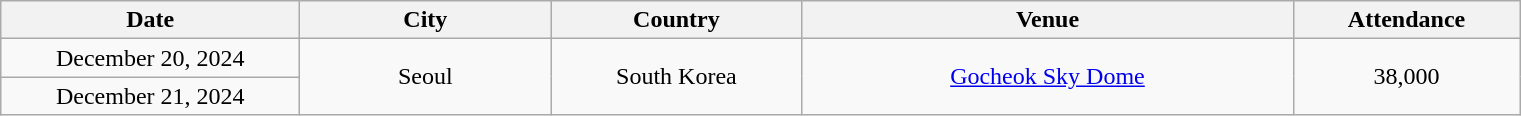<table class="wikitable" style="text-align:center;">
<tr>
<th scope="col" style="width:12em">Date</th>
<th scope="col" style="width:10em">City</th>
<th scope="col" style="width:10em">Country</th>
<th scope="col" style="width:20em">Venue</th>
<th scope="col" style="width:9em">Attendance</th>
</tr>
<tr>
<td>December 20, 2024</td>
<td rowspan="2">Seoul</td>
<td rowspan="2">South Korea</td>
<td rowspan="2"><a href='#'>Gocheok Sky Dome</a></td>
<td rowspan=2>38,000</td>
</tr>
<tr>
<td>December 21, 2024</td>
</tr>
</table>
